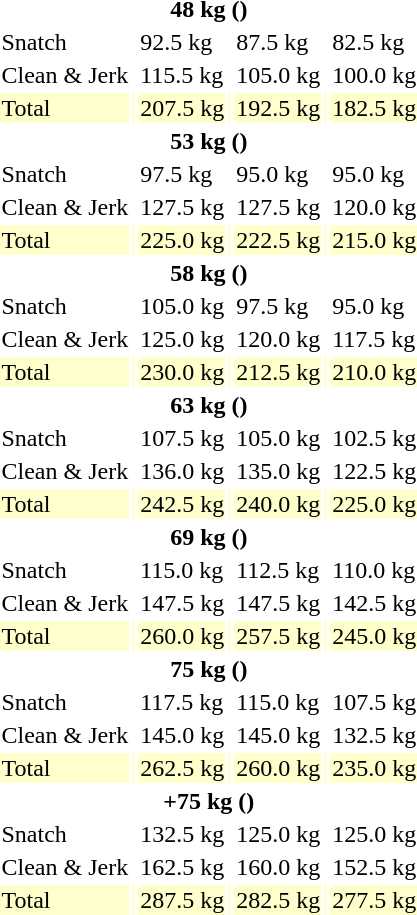<table>
<tr>
<th colspan=7>48 kg ()</th>
</tr>
<tr>
<td>Snatch</td>
<td></td>
<td>92.5 kg<br></td>
<td></td>
<td>87.5 kg</td>
<td></td>
<td>82.5 kg</td>
</tr>
<tr>
<td>Clean & Jerk</td>
<td></td>
<td>115.5 kg<br></td>
<td></td>
<td>105.0 kg</td>
<td></td>
<td>100.0 kg</td>
</tr>
<tr bgcolor=ffffcc>
<td>Total</td>
<td></td>
<td>207.5 kg<br></td>
<td></td>
<td>192.5 kg</td>
<td></td>
<td>182.5 kg</td>
</tr>
<tr>
<th colspan=7>53 kg ()</th>
</tr>
<tr>
<td>Snatch</td>
<td></td>
<td>97.5 kg</td>
<td></td>
<td>95.0 kg</td>
<td></td>
<td>95.0 kg</td>
</tr>
<tr>
<td>Clean & Jerk</td>
<td></td>
<td>127.5 kg<br></td>
<td></td>
<td>127.5 kg</td>
<td></td>
<td>120.0 kg</td>
</tr>
<tr bgcolor=ffffcc>
<td>Total</td>
<td></td>
<td>225.0 kg</td>
<td></td>
<td>222.5 kg</td>
<td></td>
<td>215.0 kg</td>
</tr>
<tr>
<th colspan=7>58 kg ()</th>
</tr>
<tr>
<td>Snatch</td>
<td></td>
<td>105.0 kg</td>
<td></td>
<td>97.5 kg</td>
<td></td>
<td>95.0 kg</td>
</tr>
<tr>
<td>Clean & Jerk</td>
<td></td>
<td>125.0 kg</td>
<td></td>
<td>120.0 kg</td>
<td></td>
<td>117.5 kg</td>
</tr>
<tr bgcolor=ffffcc>
<td>Total</td>
<td></td>
<td>230.0 kg</td>
<td></td>
<td>212.5 kg</td>
<td></td>
<td>210.0 kg</td>
</tr>
<tr>
<th colspan=7>63 kg ()</th>
</tr>
<tr>
<td>Snatch</td>
<td></td>
<td>107.5 kg</td>
<td></td>
<td>105.0 kg</td>
<td></td>
<td>102.5 kg</td>
</tr>
<tr>
<td>Clean & Jerk</td>
<td></td>
<td>136.0 kg<br></td>
<td></td>
<td>135.0 kg</td>
<td></td>
<td>122.5 kg</td>
</tr>
<tr bgcolor=ffffcc>
<td>Total</td>
<td></td>
<td>242.5 kg</td>
<td></td>
<td>240.0 kg</td>
<td></td>
<td>225.0 kg</td>
</tr>
<tr>
<th colspan=7>69 kg ()</th>
</tr>
<tr>
<td>Snatch</td>
<td></td>
<td>115.0 kg</td>
<td></td>
<td>112.5 kg</td>
<td></td>
<td>110.0 kg</td>
</tr>
<tr>
<td>Clean & Jerk</td>
<td></td>
<td>147.5 kg</td>
<td></td>
<td>147.5 kg</td>
<td></td>
<td>142.5 kg</td>
</tr>
<tr bgcolor=ffffcc>
<td>Total</td>
<td></td>
<td>260.0 kg</td>
<td></td>
<td>257.5 kg</td>
<td></td>
<td>245.0 kg</td>
</tr>
<tr>
<th colspan=7>75 kg ()</th>
</tr>
<tr>
<td>Snatch</td>
<td></td>
<td>117.5 kg</td>
<td></td>
<td>115.0 kg</td>
<td></td>
<td>107.5 kg</td>
</tr>
<tr>
<td>Clean & Jerk</td>
<td></td>
<td>145.0 kg</td>
<td></td>
<td>145.0 kg</td>
<td></td>
<td>132.5 kg</td>
</tr>
<tr bgcolor=ffffcc>
<td>Total</td>
<td></td>
<td>262.5 kg</td>
<td></td>
<td>260.0 kg</td>
<td></td>
<td>235.0 kg</td>
</tr>
<tr>
<th colspan=7>+75 kg ()</th>
</tr>
<tr>
<td>Snatch</td>
<td></td>
<td>132.5 kg</td>
<td></td>
<td>125.0 kg</td>
<td></td>
<td>125.0 kg</td>
</tr>
<tr>
<td>Clean & Jerk</td>
<td></td>
<td>162.5 kg</td>
<td></td>
<td>160.0 kg</td>
<td></td>
<td>152.5 kg</td>
</tr>
<tr bgcolor=ffffcc>
<td>Total</td>
<td></td>
<td>287.5 kg</td>
<td></td>
<td>282.5 kg</td>
<td></td>
<td>277.5 kg</td>
</tr>
</table>
